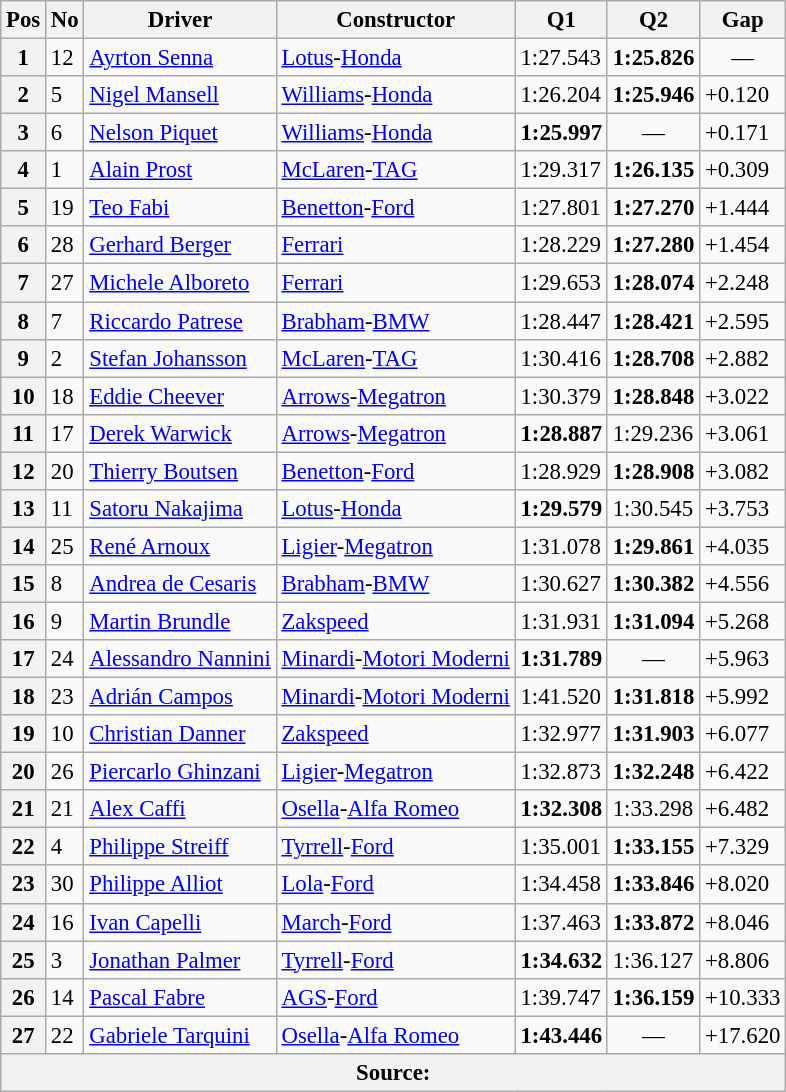<table class="wikitable" style="font-size: 95%;">
<tr>
<th>Pos</th>
<th>No</th>
<th>Driver</th>
<th>Constructor</th>
<th>Q1</th>
<th>Q2</th>
<th>Gap</th>
</tr>
<tr>
<th>1</th>
<td>12</td>
<td> <a href='#'>Ayrton Senna</a></td>
<td><a href='#'>Lotus</a>-<a href='#'>Honda</a></td>
<td>1:27.543</td>
<td><strong>1:25.826</strong></td>
<td align="center">—</td>
</tr>
<tr>
<th>2</th>
<td>5</td>
<td> <a href='#'>Nigel Mansell</a></td>
<td><a href='#'>Williams</a>-<a href='#'>Honda</a></td>
<td>1:26.204</td>
<td><strong>1:25.946</strong></td>
<td>+0.120</td>
</tr>
<tr>
<th>3</th>
<td>6</td>
<td> <a href='#'>Nelson Piquet</a></td>
<td><a href='#'>Williams</a>-<a href='#'>Honda</a></td>
<td><strong>1:25.997</strong></td>
<td align="center">—</td>
<td>+0.171</td>
</tr>
<tr>
<th>4</th>
<td>1</td>
<td> <a href='#'>Alain Prost</a></td>
<td><a href='#'>McLaren</a>-<a href='#'>TAG</a></td>
<td>1:29.317</td>
<td><strong>1:26.135</strong></td>
<td>+0.309</td>
</tr>
<tr>
<th>5</th>
<td>19</td>
<td> <a href='#'>Teo Fabi</a></td>
<td><a href='#'>Benetton</a>-<a href='#'>Ford</a></td>
<td>1:27.801</td>
<td><strong>1:27.270</strong></td>
<td>+1.444</td>
</tr>
<tr>
<th>6</th>
<td>28</td>
<td> <a href='#'>Gerhard Berger</a></td>
<td><a href='#'>Ferrari</a></td>
<td>1:28.229</td>
<td><strong>1:27.280</strong></td>
<td>+1.454</td>
</tr>
<tr>
<th>7</th>
<td>27</td>
<td> <a href='#'>Michele Alboreto</a></td>
<td><a href='#'>Ferrari</a></td>
<td>1:29.653</td>
<td><strong>1:28.074</strong></td>
<td>+2.248</td>
</tr>
<tr>
<th>8</th>
<td>7</td>
<td> <a href='#'>Riccardo Patrese</a></td>
<td><a href='#'>Brabham</a>-<a href='#'>BMW</a></td>
<td>1:28.447</td>
<td><strong>1:28.421</strong></td>
<td>+2.595</td>
</tr>
<tr>
<th>9</th>
<td>2</td>
<td> <a href='#'>Stefan Johansson</a></td>
<td><a href='#'>McLaren</a>-<a href='#'>TAG</a></td>
<td>1:30.416</td>
<td><strong>1:28.708</strong></td>
<td>+2.882</td>
</tr>
<tr>
<th>10</th>
<td>18</td>
<td> <a href='#'>Eddie Cheever</a></td>
<td><a href='#'>Arrows</a>-<a href='#'>Megatron</a></td>
<td>1:30.379</td>
<td><strong>1:28.848</strong></td>
<td>+3.022</td>
</tr>
<tr>
<th>11</th>
<td>17</td>
<td> <a href='#'>Derek Warwick</a></td>
<td><a href='#'>Arrows</a>-<a href='#'>Megatron</a></td>
<td><strong>1:28.887</strong></td>
<td>1:29.236</td>
<td>+3.061</td>
</tr>
<tr>
<th>12</th>
<td>20</td>
<td> <a href='#'>Thierry Boutsen</a></td>
<td><a href='#'>Benetton</a>-<a href='#'>Ford</a></td>
<td>1:28.929</td>
<td><strong>1:28.908</strong></td>
<td>+3.082</td>
</tr>
<tr>
<th>13</th>
<td>11</td>
<td> <a href='#'>Satoru Nakajima</a></td>
<td><a href='#'>Lotus</a>-<a href='#'>Honda</a></td>
<td><strong>1:29.579</strong></td>
<td>1:30.545</td>
<td>+3.753</td>
</tr>
<tr>
<th>14</th>
<td>25</td>
<td> <a href='#'>René Arnoux</a></td>
<td><a href='#'>Ligier</a>-<a href='#'>Megatron</a></td>
<td>1:31.078</td>
<td><strong>1:29.861</strong></td>
<td>+4.035</td>
</tr>
<tr>
<th>15</th>
<td>8</td>
<td> <a href='#'>Andrea de Cesaris</a></td>
<td><a href='#'>Brabham</a>-<a href='#'>BMW</a></td>
<td>1:30.627</td>
<td><strong>1:30.382</strong></td>
<td>+4.556</td>
</tr>
<tr>
<th>16</th>
<td>9</td>
<td> <a href='#'>Martin Brundle</a></td>
<td><a href='#'>Zakspeed</a></td>
<td>1:31.931</td>
<td><strong>1:31.094</strong></td>
<td>+5.268</td>
</tr>
<tr>
<th>17</th>
<td>24</td>
<td> <a href='#'>Alessandro Nannini</a></td>
<td><a href='#'>Minardi</a>-<a href='#'>Motori Moderni</a></td>
<td><strong>1:31.789</strong></td>
<td align="center">—</td>
<td>+5.963</td>
</tr>
<tr>
<th>18</th>
<td>23</td>
<td> <a href='#'>Adrián Campos</a></td>
<td><a href='#'>Minardi</a>-<a href='#'>Motori Moderni</a></td>
<td>1:41.520</td>
<td><strong>1:31.818</strong></td>
<td>+5.992</td>
</tr>
<tr>
<th>19</th>
<td>10</td>
<td> <a href='#'>Christian Danner</a></td>
<td><a href='#'>Zakspeed</a></td>
<td>1:32.977</td>
<td><strong>1:31.903</strong></td>
<td>+6.077</td>
</tr>
<tr>
<th>20</th>
<td>26</td>
<td> <a href='#'>Piercarlo Ghinzani</a></td>
<td><a href='#'>Ligier</a>-<a href='#'>Megatron</a></td>
<td>1:32.873</td>
<td><strong>1:32.248</strong></td>
<td>+6.422</td>
</tr>
<tr>
<th>21</th>
<td>21</td>
<td> <a href='#'>Alex Caffi</a></td>
<td><a href='#'>Osella</a>-<a href='#'>Alfa Romeo</a></td>
<td><strong>1:32.308</strong></td>
<td>1:33.298</td>
<td>+6.482</td>
</tr>
<tr>
<th>22</th>
<td>4</td>
<td> <a href='#'>Philippe Streiff</a></td>
<td><a href='#'>Tyrrell</a>-<a href='#'>Ford</a></td>
<td>1:35.001</td>
<td><strong>1:33.155</strong></td>
<td>+7.329</td>
</tr>
<tr>
<th>23</th>
<td>30</td>
<td> <a href='#'>Philippe Alliot</a></td>
<td><a href='#'>Lola</a>-<a href='#'>Ford</a></td>
<td>1:34.458</td>
<td><strong>1:33.846</strong></td>
<td>+8.020</td>
</tr>
<tr>
<th>24</th>
<td>16</td>
<td> <a href='#'>Ivan Capelli</a></td>
<td><a href='#'>March</a>-<a href='#'>Ford</a></td>
<td>1:37.463</td>
<td><strong>1:33.872</strong></td>
<td>+8.046</td>
</tr>
<tr>
<th>25</th>
<td>3</td>
<td> <a href='#'>Jonathan Palmer</a></td>
<td><a href='#'>Tyrrell</a>-<a href='#'>Ford</a></td>
<td><strong>1:34.632</strong></td>
<td>1:36.127</td>
<td>+8.806</td>
</tr>
<tr>
<th>26</th>
<td>14</td>
<td> <a href='#'>Pascal Fabre</a></td>
<td><a href='#'>AGS</a>-<a href='#'>Ford</a></td>
<td>1:39.747</td>
<td><strong>1:36.159</strong></td>
<td>+10.333</td>
</tr>
<tr>
<th>27</th>
<td>22</td>
<td> <a href='#'>Gabriele Tarquini</a></td>
<td><a href='#'>Osella</a>-<a href='#'>Alfa Romeo</a></td>
<td><strong>1:43.446</strong></td>
<td align="center">—</td>
<td>+17.620</td>
</tr>
<tr>
<th colspan="8">Source:</th>
</tr>
</table>
